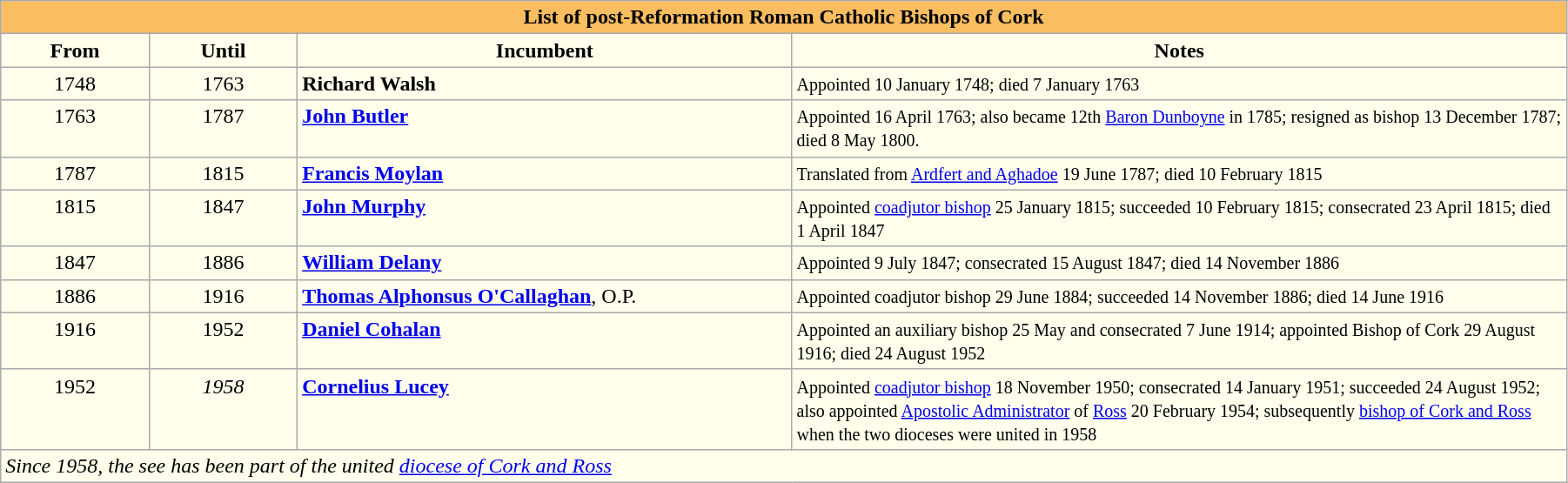<table class="wikitable" style="width:95%; border:1">
<tr>
<th style="background-color:#FABE60" colspan="4">List of post-Reformation Roman Catholic Bishops of Cork</th>
</tr>
<tr align=center>
<th style="background-color:#ffffec" width="9%">From</th>
<th style="background-color:#ffffec" width="9%">Until</th>
<th style="background-color:#ffffec" width="30%">Incumbent</th>
<th style="background-color:#ffffec" width="47%">Notes</th>
</tr>
<tr valign=top bgcolor="#ffffec">
<td align=center>1748</td>
<td align=center>1763</td>
<td><strong>Richard Walsh</strong></td>
<td><small>Appointed 10 January 1748; died 7 January 1763</small></td>
</tr>
<tr valign=top bgcolor="#ffffec">
<td align=center>1763</td>
<td align=center>1787</td>
<td><strong><a href='#'>John Butler</a></strong></td>
<td><small>Appointed 16 April 1763; also became 12th <a href='#'>Baron Dunboyne</a> in 1785; resigned as bishop 13 December 1787; died 8 May 1800.</small></td>
</tr>
<tr valign=top bgcolor="#ffffec">
<td align=center>1787</td>
<td align=center>1815</td>
<td><strong><a href='#'>Francis Moylan</a></strong></td>
<td><small>Translated from <a href='#'>Ardfert and Aghadoe</a> 19 June 1787; died 10 February 1815</small></td>
</tr>
<tr valign=top bgcolor="#ffffec">
<td align=center>1815</td>
<td align=center>1847</td>
<td><strong><a href='#'>John Murphy</a></strong></td>
<td><small>Appointed <a href='#'>coadjutor bishop</a> 25 January 1815; succeeded 10 February 1815; consecrated 23 April 1815; died 1 April 1847</small></td>
</tr>
<tr valign=top bgcolor="#ffffec">
<td align=center>1847</td>
<td align=center>1886</td>
<td><strong><a href='#'>William Delany</a></strong></td>
<td><small>Appointed 9 July 1847; consecrated 15 August 1847; died 14 November 1886</small></td>
</tr>
<tr valign=top bgcolor="#ffffec">
<td align=center>1886</td>
<td align=center>1916</td>
<td><strong><a href='#'>Thomas Alphonsus O'Callaghan</a></strong>, O.P.</td>
<td><small>Appointed coadjutor bishop 29 June 1884; succeeded 14 November 1886; died 14 June 1916</small></td>
</tr>
<tr valign=top bgcolor="#ffffec">
<td align=center>1916</td>
<td align=center>1952</td>
<td><strong><a href='#'>Daniel Cohalan</a></strong></td>
<td><small>Appointed an auxiliary bishop 25 May and consecrated 7 June 1914; appointed Bishop of Cork 29 August 1916; died 24 August 1952</small></td>
</tr>
<tr valign=top bgcolor="#ffffec">
<td align=center>1952</td>
<td align=center><em>1958</em></td>
<td><strong><a href='#'>Cornelius Lucey</a></strong></td>
<td><small>Appointed <a href='#'>coadjutor bishop</a> 18 November 1950; consecrated 14 January 1951; succeeded 24 August 1952; also appointed <a href='#'>Apostolic Administrator</a> of <a href='#'>Ross</a> 20 February 1954; subsequently <a href='#'>bishop of Cork and Ross</a> when the two dioceses were united in 1958</small></td>
</tr>
<tr valign=top bgcolor="#ffffec">
<td colspan=4><em>Since 1958, the see has been part of the united <a href='#'>diocese of Cork and Ross</a></em></td>
</tr>
</table>
